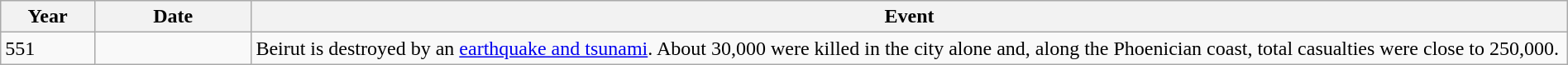<table class="wikitable" width="100%">
<tr>
<th style="width:6%">Year</th>
<th style="width:10%">Date</th>
<th>Event</th>
</tr>
<tr>
<td>551</td>
<td></td>
<td>Beirut is destroyed by an <a href='#'>earthquake and tsunami</a>. About 30,000 were killed in the city alone and, along the Phoenician coast, total casualties were close to 250,000.</td>
</tr>
</table>
